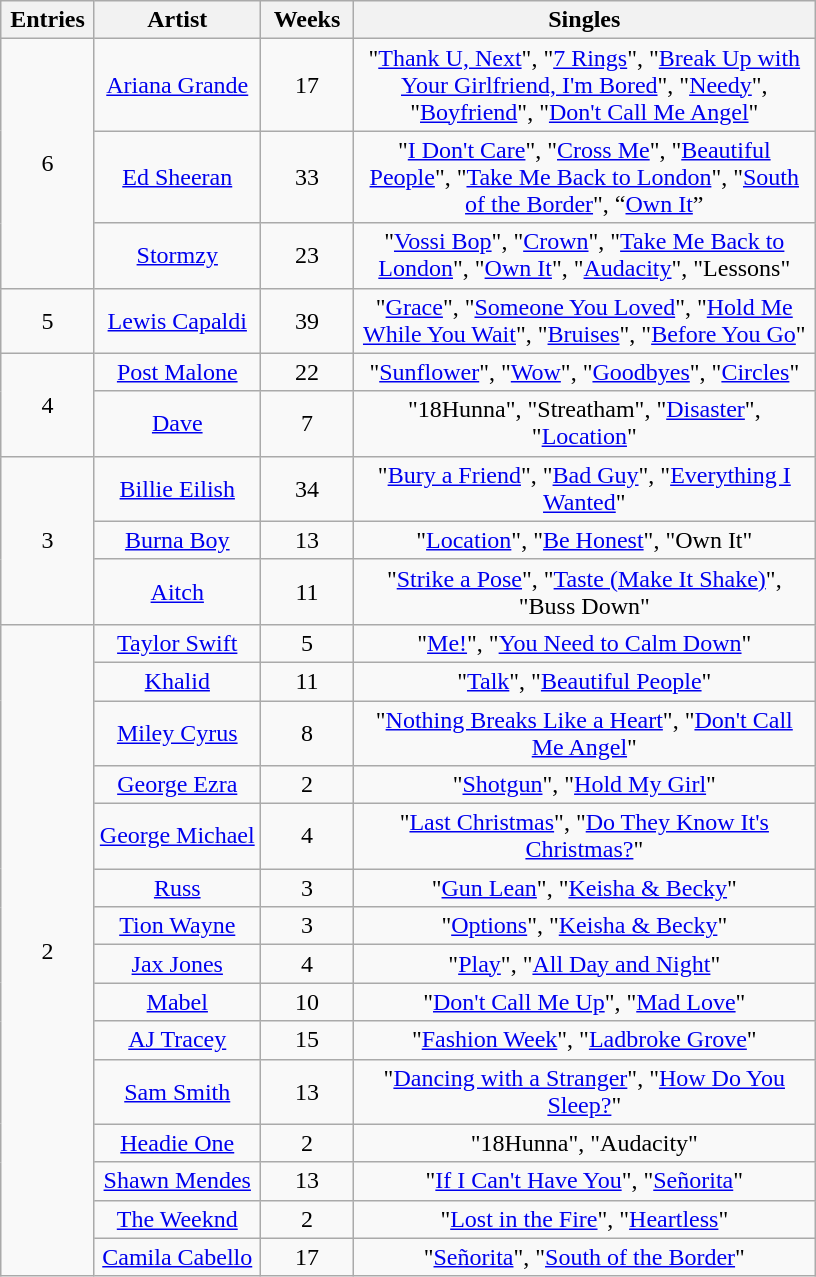<table class="wikitable sortable" style="text-align: center;">
<tr>
<th scope="col" style="width:55px;" data-sort-type="number">Entries</th>
<th scope="col" style="text-align:center;">Artist</th>
<th scope="col" style="width:55px;" data-sort-type="number">Weeks</th>
<th scope="col" style="width:300px;">Singles</th>
</tr>
<tr>
<td rowspan="3" style="text-align:center">6</td>
<td><a href='#'>Ariana Grande</a> </td>
<td>17</td>
<td>"<a href='#'>Thank U, Next</a>", "<a href='#'>7 Rings</a>", "<a href='#'>Break Up with Your Girlfriend, I'm Bored</a>", "<a href='#'>Needy</a>", "<a href='#'>Boyfriend</a>", "<a href='#'>Don't Call Me Angel</a>"</td>
</tr>
<tr>
<td><a href='#'>Ed Sheeran</a> </td>
<td>33</td>
<td>"<a href='#'>I Don't Care</a>", "<a href='#'>Cross Me</a>", "<a href='#'>Beautiful People</a>", "<a href='#'>Take Me Back to London</a>", "<a href='#'>South of the Border</a>", “<a href='#'>Own It</a>”</td>
</tr>
<tr>
<td><a href='#'>Stormzy</a> </td>
<td>23</td>
<td>"<a href='#'>Vossi Bop</a>", "<a href='#'>Crown</a>", "<a href='#'>Take Me Back to London</a>", "<a href='#'>Own It</a>", "<a href='#'>Audacity</a>", "Lessons"</td>
</tr>
<tr>
<td rowspan="1" style="text-align:enter">5</td>
<td><a href='#'>Lewis Capaldi</a></td>
<td>39</td>
<td>"<a href='#'>Grace</a>", "<a href='#'>Someone You Loved</a>", "<a href='#'>Hold Me While You Wait</a>", "<a href='#'>Bruises</a>", "<a href='#'>Before You Go</a>"</td>
</tr>
<tr>
<td rowspan="2" style="text-align:center">4</td>
<td><a href='#'>Post Malone</a> </td>
<td>22</td>
<td>"<a href='#'>Sunflower</a>", "<a href='#'>Wow</a>", "<a href='#'>Goodbyes</a>", "<a href='#'>Circles</a>"</td>
</tr>
<tr>
<td><a href='#'>Dave</a> </td>
<td>7</td>
<td>"18Hunna", "Streatham", "<a href='#'>Disaster</a>", "<a href='#'>Location</a>"</td>
</tr>
<tr>
<td rowspan="3" style="text-align:center">3</td>
<td><a href='#'>Billie Eilish</a></td>
<td>34</td>
<td>"<a href='#'>Bury a Friend</a>", "<a href='#'>Bad Guy</a>", "<a href='#'>Everything I Wanted</a>"</td>
</tr>
<tr>
<td><a href='#'>Burna Boy</a> </td>
<td>13</td>
<td>"<a href='#'>Location</a>", "<a href='#'>Be Honest</a>", "Own It"</td>
</tr>
<tr>
<td><a href='#'>Aitch</a> </td>
<td>11</td>
<td>"<a href='#'>Strike a Pose</a>", "<a href='#'>Taste (Make It Shake)</a>", "Buss Down"</td>
</tr>
<tr>
<td rowspan="15">2</td>
<td><a href='#'>Taylor Swift</a></td>
<td>5</td>
<td>"<a href='#'>Me!</a>", "<a href='#'>You Need to Calm Down</a>"</td>
</tr>
<tr>
<td><a href='#'>Khalid</a> </td>
<td>11</td>
<td>"<a href='#'>Talk</a>", "<a href='#'>Beautiful People</a>"</td>
</tr>
<tr>
<td><a href='#'>Miley Cyrus</a> </td>
<td>8</td>
<td>"<a href='#'>Nothing Breaks Like a Heart</a>", "<a href='#'>Don't Call Me Angel</a>"</td>
</tr>
<tr>
<td><a href='#'>George Ezra</a> </td>
<td>2</td>
<td>"<a href='#'>Shotgun</a>", "<a href='#'>Hold My Girl</a>"</td>
</tr>
<tr>
<td><a href='#'>George Michael</a> </td>
<td>4</td>
<td>"<a href='#'>Last Christmas</a>", "<a href='#'>Do They Know It's Christmas?</a>"</td>
</tr>
<tr>
<td><a href='#'>Russ</a></td>
<td>3</td>
<td>"<a href='#'>Gun Lean</a>", "<a href='#'>Keisha & Becky</a>"</td>
</tr>
<tr>
<td><a href='#'>Tion Wayne</a> </td>
<td>3</td>
<td>"<a href='#'>Options</a>", "<a href='#'>Keisha & Becky</a>"</td>
</tr>
<tr>
<td><a href='#'>Jax Jones</a> </td>
<td>4</td>
<td>"<a href='#'>Play</a>", "<a href='#'>All Day and Night</a>"</td>
</tr>
<tr>
<td><a href='#'>Mabel</a></td>
<td>10</td>
<td>"<a href='#'>Don't Call Me Up</a>", "<a href='#'>Mad Love</a>"</td>
</tr>
<tr>
<td><a href='#'>AJ Tracey</a></td>
<td>15</td>
<td>"<a href='#'>Fashion Week</a>", "<a href='#'>Ladbroke Grove</a>"</td>
</tr>
<tr>
<td><a href='#'>Sam Smith</a></td>
<td>13</td>
<td>"<a href='#'>Dancing with a Stranger</a>", "<a href='#'>How Do You Sleep?</a>"</td>
</tr>
<tr>
<td><a href='#'>Headie One</a></td>
<td>2</td>
<td>"18Hunna", "Audacity"</td>
</tr>
<tr>
<td><a href='#'>Shawn Mendes</a></td>
<td>13</td>
<td>"<a href='#'>If I Can't Have You</a>", "<a href='#'>Señorita</a>"</td>
</tr>
<tr>
<td><a href='#'>The Weeknd</a></td>
<td>2</td>
<td>"<a href='#'>Lost in the Fire</a>", "<a href='#'>Heartless</a>"</td>
</tr>
<tr>
<td><a href='#'>Camila Cabello</a> </td>
<td>17</td>
<td>"<a href='#'>Señorita</a>", "<a href='#'>South of the Border</a>"</td>
</tr>
</table>
